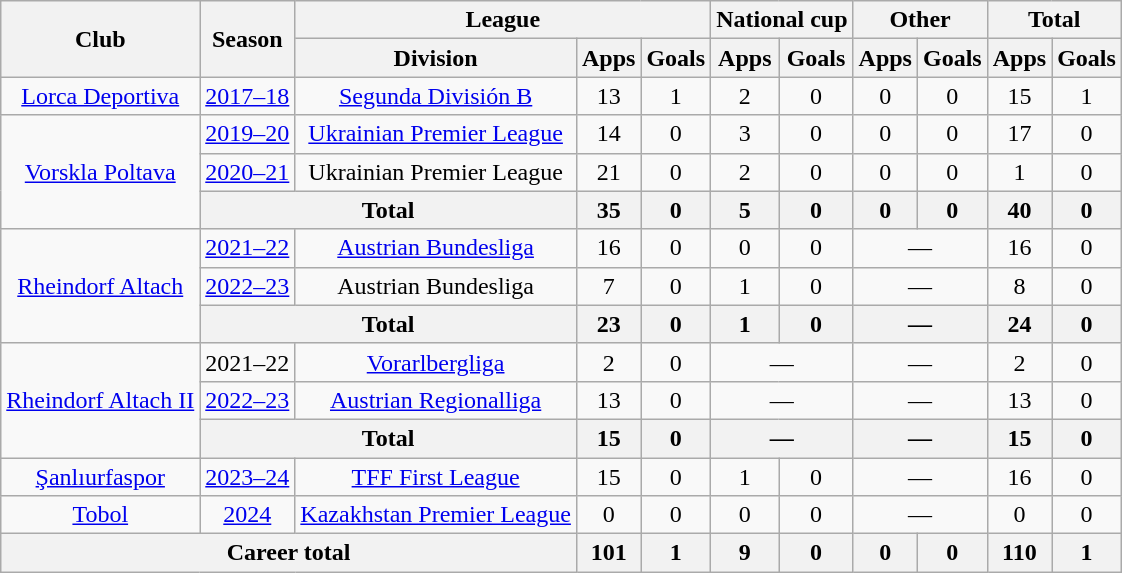<table class="wikitable" style="text-align:center">
<tr>
<th rowspan="2">Club</th>
<th rowspan="2">Season</th>
<th colspan="3">League</th>
<th colspan="2">National cup</th>
<th colspan="2">Other</th>
<th colspan="2">Total</th>
</tr>
<tr>
<th>Division</th>
<th>Apps</th>
<th>Goals</th>
<th>Apps</th>
<th>Goals</th>
<th>Apps</th>
<th>Goals</th>
<th>Apps</th>
<th>Goals</th>
</tr>
<tr>
<td><a href='#'>Lorca Deportiva</a></td>
<td><a href='#'>2017–18</a></td>
<td><a href='#'>Segunda División B</a></td>
<td>13</td>
<td>1</td>
<td>2</td>
<td>0</td>
<td>0</td>
<td>0</td>
<td>15</td>
<td>1</td>
</tr>
<tr>
<td rowspan="3"><a href='#'>Vorskla Poltava</a></td>
<td><a href='#'>2019–20</a></td>
<td><a href='#'>Ukrainian Premier League</a></td>
<td>14</td>
<td>0</td>
<td>3</td>
<td>0</td>
<td>0</td>
<td>0</td>
<td>17</td>
<td>0</td>
</tr>
<tr>
<td><a href='#'>2020–21</a></td>
<td>Ukrainian Premier League</td>
<td>21</td>
<td>0</td>
<td>2</td>
<td>0</td>
<td>0</td>
<td>0</td>
<td>1</td>
<td>0</td>
</tr>
<tr>
<th colspan="2">Total</th>
<th>35</th>
<th>0</th>
<th>5</th>
<th>0</th>
<th>0</th>
<th>0</th>
<th>40</th>
<th>0</th>
</tr>
<tr>
<td rowspan="3"><a href='#'>Rheindorf Altach</a></td>
<td><a href='#'>2021–22</a></td>
<td><a href='#'>Austrian Bundesliga</a></td>
<td>16</td>
<td>0</td>
<td>0</td>
<td>0</td>
<td colspan="2">—</td>
<td>16</td>
<td>0</td>
</tr>
<tr>
<td><a href='#'>2022–23</a></td>
<td>Austrian Bundesliga</td>
<td>7</td>
<td>0</td>
<td>1</td>
<td>0</td>
<td colspan="2">—</td>
<td>8</td>
<td>0</td>
</tr>
<tr>
<th colspan="2">Total</th>
<th>23</th>
<th>0</th>
<th>1</th>
<th>0</th>
<th colspan="2">—</th>
<th>24</th>
<th>0</th>
</tr>
<tr>
<td rowspan="3"><a href='#'>Rheindorf Altach II</a></td>
<td>2021–22</td>
<td><a href='#'>Vorarlbergliga</a></td>
<td>2</td>
<td>0</td>
<td colspan="2">—</td>
<td colspan="2">—</td>
<td>2</td>
<td>0</td>
</tr>
<tr>
<td><a href='#'>2022–23</a></td>
<td><a href='#'>Austrian Regionalliga</a></td>
<td>13</td>
<td>0</td>
<td colspan="2">—</td>
<td colspan="2">—</td>
<td>13</td>
<td>0</td>
</tr>
<tr>
<th colspan="2">Total</th>
<th>15</th>
<th>0</th>
<th colspan="2">—</th>
<th colspan="2">—</th>
<th>15</th>
<th>0</th>
</tr>
<tr>
<td><a href='#'>Şanlıurfaspor</a></td>
<td><a href='#'>2023–24</a></td>
<td><a href='#'>TFF First League</a></td>
<td>15</td>
<td>0</td>
<td>1</td>
<td>0</td>
<td colspan="2">—</td>
<td>16</td>
<td>0</td>
</tr>
<tr>
<td><a href='#'>Tobol</a></td>
<td><a href='#'>2024</a></td>
<td><a href='#'>Kazakhstan Premier League</a></td>
<td>0</td>
<td>0</td>
<td>0</td>
<td>0</td>
<td colspan="2">—</td>
<td>0</td>
<td>0</td>
</tr>
<tr>
<th colspan="3">Career total</th>
<th>101</th>
<th>1</th>
<th>9</th>
<th>0</th>
<th>0</th>
<th>0</th>
<th>110</th>
<th>1</th>
</tr>
</table>
